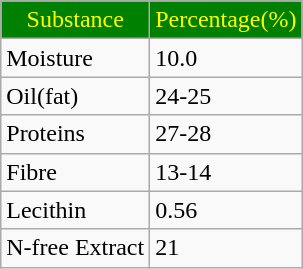<table class="wikitable" align="center">
<tr style="background:green; color:yellow" align="center">
<td>Substance</td>
<td>Percentage(%)</td>
</tr>
<tr>
<td>Moisture</td>
<td>10.0</td>
</tr>
<tr>
<td>Oil(fat)</td>
<td>24-25</td>
</tr>
<tr>
<td>Proteins</td>
<td>27-28</td>
</tr>
<tr>
<td>Fibre</td>
<td>13-14</td>
</tr>
<tr>
<td>Lecithin</td>
<td>0.56</td>
</tr>
<tr>
<td>N-free Extract</td>
<td>21</td>
</tr>
</table>
